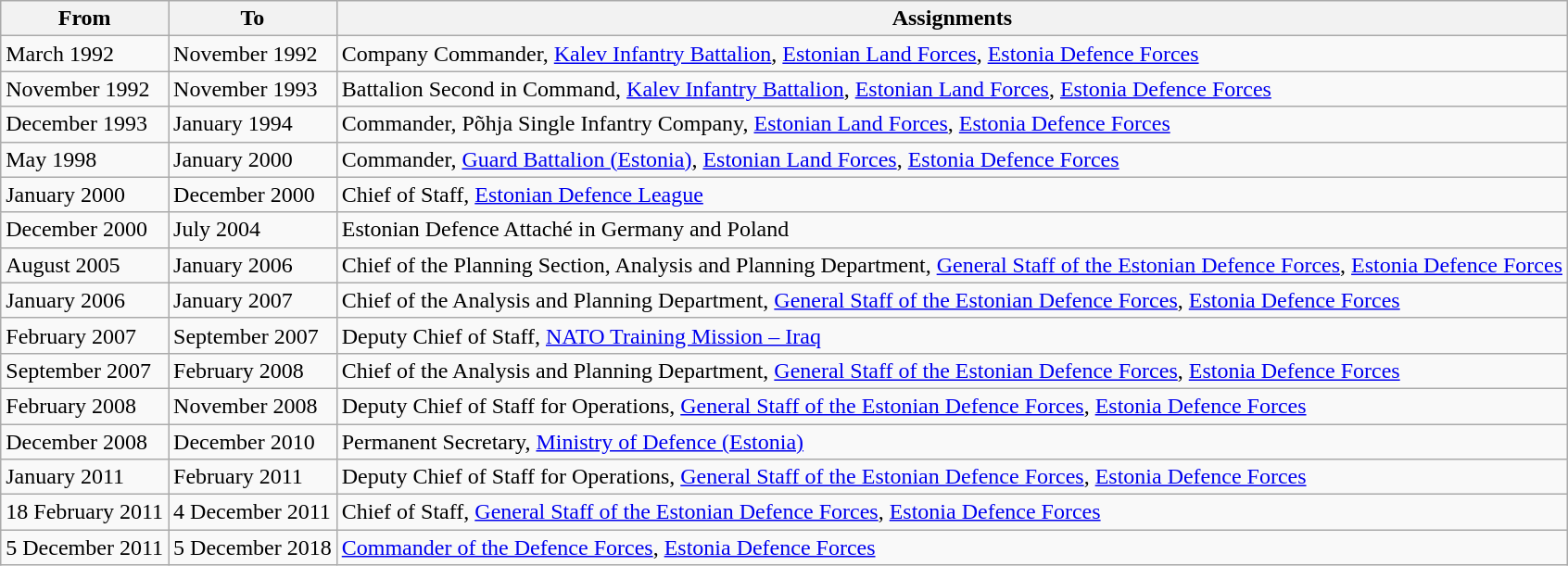<table class="wikitable">
<tr>
<th>From</th>
<th>To</th>
<th>Assignments</th>
</tr>
<tr>
<td>March 1992</td>
<td>November 1992</td>
<td>Company Commander, <a href='#'>Kalev Infantry Battalion</a>, <a href='#'>Estonian Land Forces</a>, <a href='#'>Estonia Defence Forces</a></td>
</tr>
<tr>
<td>November 1992</td>
<td>November 1993</td>
<td>Battalion Second in Command, <a href='#'>Kalev Infantry Battalion</a>, <a href='#'>Estonian Land Forces</a>, <a href='#'>Estonia Defence Forces</a></td>
</tr>
<tr>
<td>December 1993</td>
<td>January 1994</td>
<td>Commander, Põhja Single Infantry Company, <a href='#'>Estonian Land Forces</a>, <a href='#'>Estonia Defence Forces</a></td>
</tr>
<tr>
<td>May 1998</td>
<td>January 2000</td>
<td>Commander, <a href='#'>Guard Battalion (Estonia)</a>, <a href='#'>Estonian Land Forces</a>, <a href='#'>Estonia Defence Forces</a></td>
</tr>
<tr>
<td>January 2000</td>
<td>December 2000</td>
<td>Chief of Staff, <a href='#'>Estonian Defence League</a></td>
</tr>
<tr>
<td>December 2000</td>
<td>July 2004</td>
<td>Estonian Defence Attaché in Germany and Poland</td>
</tr>
<tr>
<td>August 2005</td>
<td>January 2006</td>
<td>Chief of the Planning Section, Analysis and Planning Department, <a href='#'>General Staff of the Estonian Defence Forces</a>, <a href='#'>Estonia Defence Forces</a></td>
</tr>
<tr>
<td>January 2006</td>
<td>January 2007</td>
<td>Chief of the Analysis and Planning Department, <a href='#'>General Staff of the Estonian Defence Forces</a>, <a href='#'>Estonia Defence Forces</a></td>
</tr>
<tr>
<td>February 2007</td>
<td>September 2007</td>
<td>Deputy Chief of Staff, <a href='#'>NATO Training Mission – Iraq</a></td>
</tr>
<tr>
<td>September 2007</td>
<td>February 2008</td>
<td>Chief of the Analysis and Planning Department, <a href='#'>General Staff of the Estonian Defence Forces</a>, <a href='#'>Estonia Defence Forces</a></td>
</tr>
<tr>
<td>February 2008</td>
<td>November 2008</td>
<td>Deputy Chief of Staff for Operations, <a href='#'>General Staff of the Estonian Defence Forces</a>, <a href='#'>Estonia Defence Forces</a></td>
</tr>
<tr>
<td>December 2008</td>
<td>December 2010</td>
<td>Permanent Secretary, <a href='#'>Ministry of Defence (Estonia)</a></td>
</tr>
<tr>
<td>January 2011</td>
<td>February 2011</td>
<td>Deputy Chief of Staff for Operations, <a href='#'>General Staff of the Estonian Defence Forces</a>, <a href='#'>Estonia Defence Forces</a></td>
</tr>
<tr>
<td>18 February 2011</td>
<td>4 December 2011</td>
<td>Chief of Staff, <a href='#'>General Staff of the Estonian Defence Forces</a>, <a href='#'>Estonia Defence Forces</a></td>
</tr>
<tr>
<td>5 December 2011</td>
<td>5 December 2018</td>
<td><a href='#'>Commander of the Defence Forces</a>, <a href='#'>Estonia Defence Forces</a></td>
</tr>
</table>
